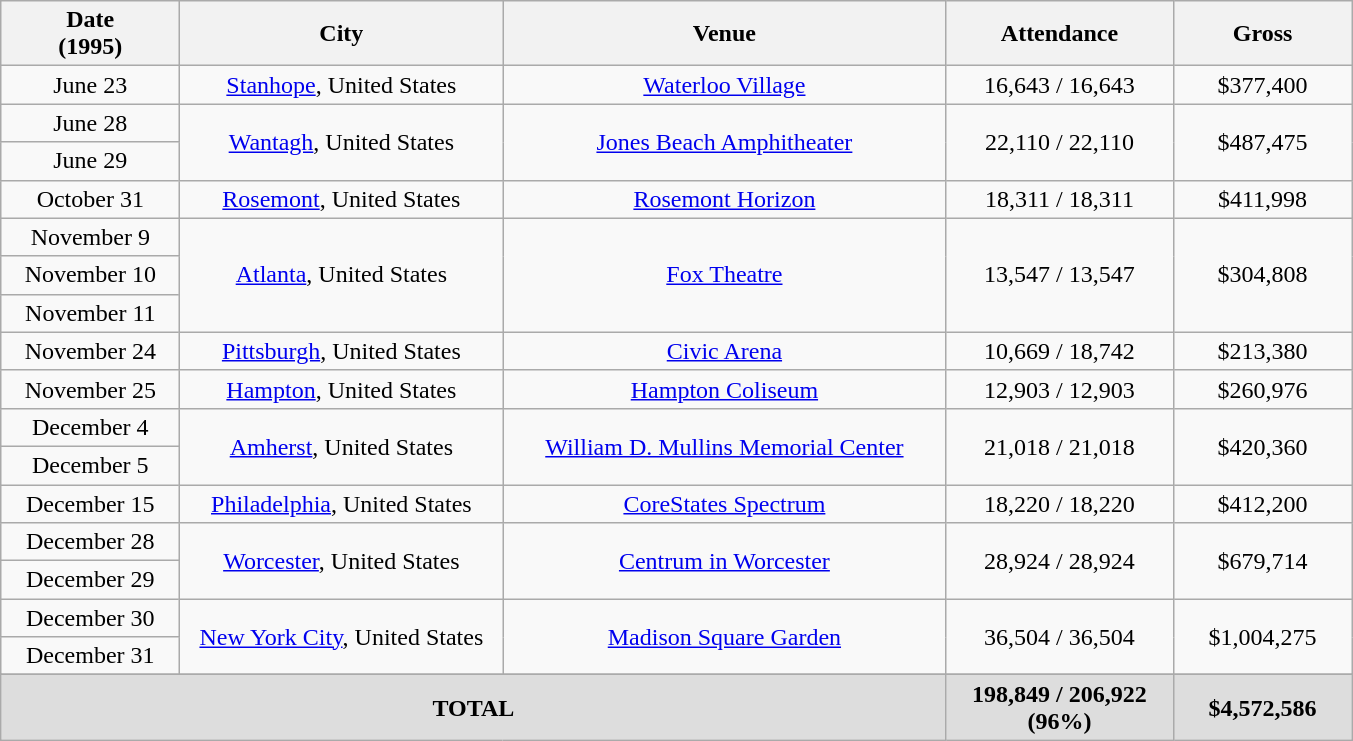<table class="wikitable plainrowheaders" style="text-align:center;">
<tr>
<th scope="col" style="width:7em;">Date<br>(1995)</th>
<th scope="col" style="width:13em;">City</th>
<th scope="col" style="width:18em;">Venue</th>
<th scope="col" style="width:9em;">Attendance</th>
<th scope="col" style="width:7em;">Gross</th>
</tr>
<tr>
<td>June 23</td>
<td><a href='#'>Stanhope</a>, United States</td>
<td><a href='#'>Waterloo Village</a></td>
<td>16,643 / 16,643</td>
<td>$377,400</td>
</tr>
<tr>
<td>June 28</td>
<td rowspan="2"><a href='#'>Wantagh</a>, United States</td>
<td rowspan="2"><a href='#'>Jones Beach Amphitheater</a></td>
<td rowspan="2">22,110 / 22,110</td>
<td rowspan="2">$487,475</td>
</tr>
<tr>
<td>June 29</td>
</tr>
<tr>
<td>October 31</td>
<td><a href='#'>Rosemont</a>, United States</td>
<td><a href='#'>Rosemont Horizon</a></td>
<td>18,311 / 18,311</td>
<td>$411,998</td>
</tr>
<tr>
<td>November 9</td>
<td rowspan="3"><a href='#'>Atlanta</a>, United States</td>
<td rowspan="3"><a href='#'>Fox Theatre</a></td>
<td rowspan="3">13,547 / 13,547</td>
<td rowspan="3">$304,808</td>
</tr>
<tr>
<td>November 10</td>
</tr>
<tr>
<td>November 11</td>
</tr>
<tr>
<td>November 24</td>
<td><a href='#'>Pittsburgh</a>, United States</td>
<td><a href='#'>Civic Arena</a></td>
<td>10,669 / 18,742</td>
<td>$213,380</td>
</tr>
<tr>
<td>November 25</td>
<td><a href='#'>Hampton</a>, United States</td>
<td><a href='#'>Hampton Coliseum</a></td>
<td>12,903 / 12,903</td>
<td>$260,976</td>
</tr>
<tr>
<td>December 4</td>
<td rowspan="2"><a href='#'>Amherst</a>, United States</td>
<td rowspan="2"><a href='#'>William D. Mullins Memorial Center</a></td>
<td rowspan="2">21,018 / 21,018</td>
<td rowspan="2">$420,360</td>
</tr>
<tr>
<td>December 5</td>
</tr>
<tr>
<td>December 15</td>
<td><a href='#'>Philadelphia</a>, United States</td>
<td><a href='#'>CoreStates Spectrum</a></td>
<td>18,220 / 18,220</td>
<td>$412,200</td>
</tr>
<tr>
<td>December 28</td>
<td rowspan="2"><a href='#'>Worcester</a>, United States</td>
<td rowspan="2"><a href='#'>Centrum in Worcester</a></td>
<td rowspan="2">28,924 / 28,924</td>
<td rowspan="2">$679,714</td>
</tr>
<tr>
<td>December 29</td>
</tr>
<tr>
<td>December 30</td>
<td rowspan="2"><a href='#'>New York City</a>, United States</td>
<td rowspan="2"><a href='#'>Madison Square Garden</a></td>
<td rowspan="2">36,504 / 36,504</td>
<td rowspan="2">$1,004,275</td>
</tr>
<tr>
<td>December 31</td>
</tr>
<tr>
</tr>
<tr style="background:#ddd;">
<td colspan="3"><strong>TOTAL</strong></td>
<td><strong>198,849 / 206,922 (96%)</strong></td>
<td><strong>$4,572,586</strong></td>
</tr>
</table>
